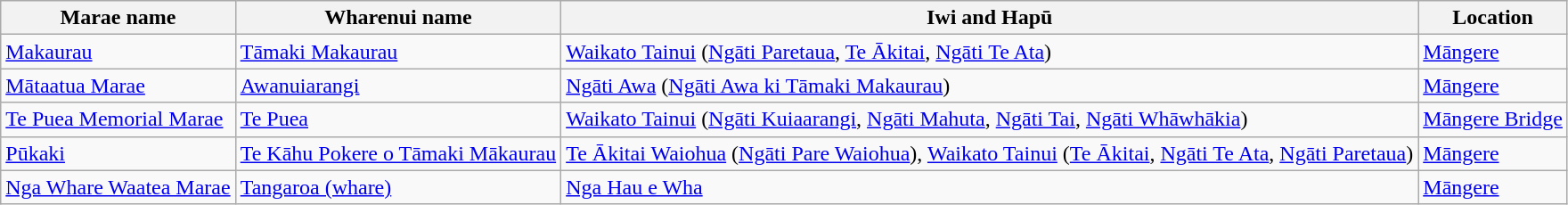<table class="wikitable sortable">
<tr>
<th>Marae name</th>
<th>Wharenui name</th>
<th>Iwi and Hapū</th>
<th>Location</th>
</tr>
<tr>
<td><a href='#'>Makaurau</a></td>
<td><a href='#'>Tāmaki Makaurau</a></td>
<td><a href='#'>Waikato Tainui</a> (<a href='#'>Ngāti Paretaua</a>, <a href='#'>Te Ākitai</a>, <a href='#'>Ngāti Te Ata</a>)</td>
<td><a href='#'>Māngere</a></td>
</tr>
<tr>
<td><a href='#'>Mātaatua Marae</a></td>
<td><a href='#'>Awanuiarangi</a></td>
<td><a href='#'>Ngāti Awa</a> (<a href='#'>Ngāti Awa ki Tāmaki Makaurau</a>)</td>
<td><a href='#'>Māngere</a></td>
</tr>
<tr>
<td><a href='#'>Te Puea Memorial Marae</a></td>
<td><a href='#'>Te Puea</a></td>
<td><a href='#'>Waikato Tainui</a> (<a href='#'>Ngāti Kuiaarangi</a>, <a href='#'>Ngāti Mahuta</a>, <a href='#'>Ngāti Tai</a>, <a href='#'>Ngāti Whāwhākia</a>)</td>
<td><a href='#'>Māngere Bridge</a></td>
</tr>
<tr>
<td><a href='#'>Pūkaki</a></td>
<td><a href='#'>Te Kāhu Pokere o Tāmaki Mākaurau</a></td>
<td><a href='#'>Te Ākitai Waiohua</a> (<a href='#'>Ngāti Pare Waiohua</a>), <a href='#'>Waikato Tainui</a> (<a href='#'>Te Ākitai</a>, <a href='#'>Ngāti Te Ata</a>, <a href='#'>Ngāti Paretaua</a>)</td>
<td><a href='#'>Māngere</a></td>
</tr>
<tr>
<td><a href='#'>Nga Whare Waatea Marae</a></td>
<td><a href='#'>Tangaroa (whare)</a></td>
<td><a href='#'>Nga Hau e Wha</a></td>
<td><a href='#'>Māngere</a></td>
</tr>
</table>
